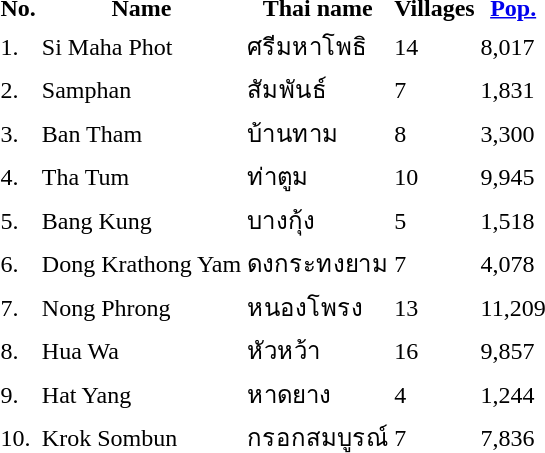<table>
<tr>
<th>No.</th>
<th>Name</th>
<th>Thai name</th>
<th>Villages</th>
<th><a href='#'>Pop.</a></th>
</tr>
<tr>
<td>1.</td>
<td>Si Maha Phot</td>
<td>ศรีมหาโพธิ</td>
<td>14</td>
<td>8,017</td>
<td></td>
</tr>
<tr>
<td>2.</td>
<td>Samphan</td>
<td>สัมพันธ์</td>
<td>7</td>
<td>1,831</td>
<td></td>
</tr>
<tr>
<td>3.</td>
<td>Ban Tham</td>
<td>บ้านทาม</td>
<td>8</td>
<td>3,300</td>
<td></td>
</tr>
<tr>
<td>4.</td>
<td>Tha Tum</td>
<td>ท่าตูม</td>
<td>10</td>
<td>9,945</td>
<td></td>
</tr>
<tr>
<td>5.</td>
<td>Bang Kung</td>
<td>บางกุ้ง</td>
<td>5</td>
<td>1,518</td>
<td></td>
</tr>
<tr>
<td>6.</td>
<td>Dong Krathong Yam</td>
<td>ดงกระทงยาม</td>
<td>7</td>
<td>4,078</td>
<td></td>
</tr>
<tr>
<td>7.</td>
<td>Nong Phrong</td>
<td>หนองโพรง</td>
<td>13</td>
<td>11,209</td>
<td></td>
</tr>
<tr>
<td>8.</td>
<td>Hua Wa</td>
<td>หัวหว้า</td>
<td>16</td>
<td>9,857</td>
<td></td>
</tr>
<tr>
<td>9.</td>
<td>Hat Yang</td>
<td>หาดยาง</td>
<td>4</td>
<td>1,244</td>
<td></td>
</tr>
<tr>
<td>10.</td>
<td>Krok Sombun</td>
<td>กรอกสมบูรณ์</td>
<td>7</td>
<td>7,836</td>
<td></td>
</tr>
</table>
